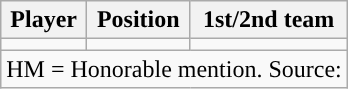<table class="wikitable" style="text-align: center">
<tr>
<th>Player</th>
<th>Position</th>
<th>1st/2nd team</th>
</tr>
<tr>
<td></td>
<td></td>
<td></td>
</tr>
<tr>
<td colspan="3">HM = Honorable mention. Source:</td>
</tr>
</table>
